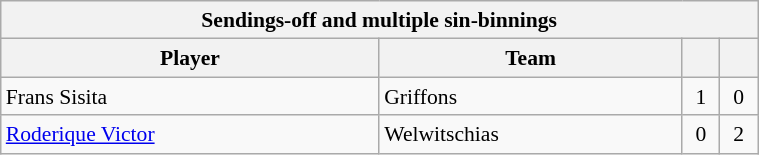<table class="wikitable collapsible sortable" style="text-align:center; line-height:130%; font-size:90%; width:40%;">
<tr>
<th colspan=4>Sendings-off and multiple sin-binnings</th>
</tr>
<tr>
<th style="width:50%;">Player</th>
<th style="width:40%;">Team</th>
<th style="width:5%;"></th>
<th style="width:5%;"><br></th>
</tr>
<tr>
<td style="text-align:left;">Frans Sisita</td>
<td style="text-align:left;">Griffons</td>
<td>1</td>
<td>0</td>
</tr>
<tr>
<td style="text-align:left;"><a href='#'>Roderique Victor</a></td>
<td style="text-align:left;">Welwitschias</td>
<td>0</td>
<td>2</td>
</tr>
</table>
